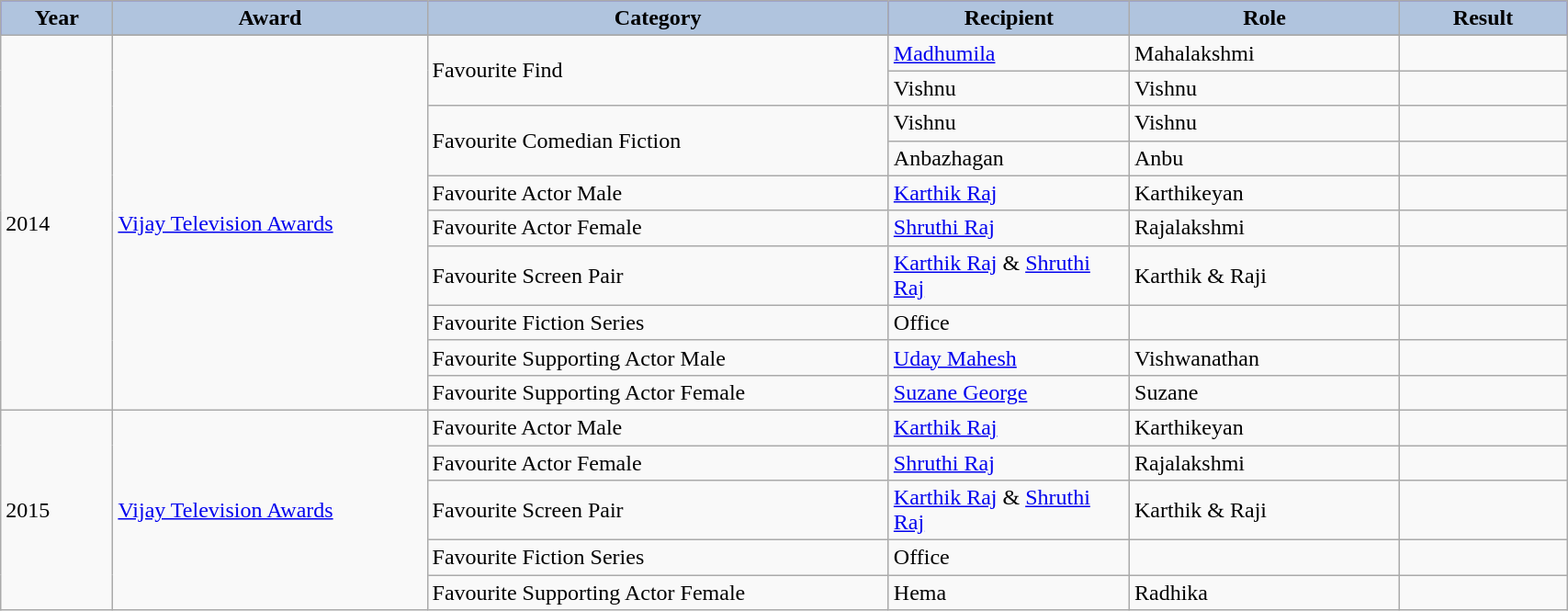<table class="wikitable" width="90%">
<tr bgcolor="blue">
<th style="width:25pt; background:LightSteelBlue;">Year</th>
<th style="width:80pt; background:LightSteelBlue;">Award</th>
<th style="width:120pt; background:LightSteelBlue;">Category</th>
<th style="width:60pt; background:LightSteelBlue;">Recipient</th>
<th style="width:60pt; background:LightSteelBlue;">Role</th>
<th style="width:40pt; background:LightSteelBlue;">Result</th>
</tr>
<tr>
<td rowspan="11">2014</td>
</tr>
<tr>
<td rowspan="10"><a href='#'>Vijay Television Awards</a></td>
<td rowspan="2">Favourite Find</td>
<td><a href='#'>Madhumila</a></td>
<td>Mahalakshmi</td>
<td></td>
</tr>
<tr>
<td>Vishnu</td>
<td>Vishnu</td>
<td></td>
</tr>
<tr>
<td rowspan="2">Favourite Comedian Fiction</td>
<td>Vishnu</td>
<td>Vishnu</td>
<td></td>
</tr>
<tr>
<td>Anbazhagan</td>
<td>Anbu</td>
<td></td>
</tr>
<tr>
<td>Favourite Actor Male</td>
<td><a href='#'>Karthik Raj</a></td>
<td>Karthikeyan</td>
<td></td>
</tr>
<tr>
<td>Favourite Actor Female</td>
<td><a href='#'>Shruthi Raj</a></td>
<td>Rajalakshmi</td>
<td></td>
</tr>
<tr>
<td>Favourite Screen Pair</td>
<td><a href='#'>Karthik Raj</a> & <a href='#'>Shruthi Raj</a></td>
<td>Karthik & Raji</td>
<td></td>
</tr>
<tr>
<td>Favourite Fiction Series</td>
<td>Office</td>
<td></td>
<td></td>
</tr>
<tr>
<td>Favourite Supporting Actor Male</td>
<td><a href='#'>Uday Mahesh</a></td>
<td>Vishwanathan</td>
<td></td>
</tr>
<tr>
<td>Favourite Supporting Actor Female</td>
<td><a href='#'>Suzane George</a></td>
<td>Suzane</td>
<td></td>
</tr>
<tr>
<td rowspan="5">2015</td>
<td rowspan="5"><a href='#'>Vijay Television Awards</a></td>
<td>Favourite Actor Male</td>
<td><a href='#'>Karthik Raj</a></td>
<td>Karthikeyan</td>
<td></td>
</tr>
<tr>
<td>Favourite Actor Female</td>
<td><a href='#'>Shruthi Raj</a></td>
<td>Rajalakshmi</td>
<td></td>
</tr>
<tr>
<td>Favourite Screen Pair</td>
<td><a href='#'>Karthik Raj</a> & <a href='#'>Shruthi Raj</a></td>
<td>Karthik & Raji</td>
<td></td>
</tr>
<tr>
<td>Favourite Fiction Series</td>
<td>Office</td>
<td></td>
<td></td>
</tr>
<tr>
<td>Favourite Supporting Actor Female</td>
<td>Hema</td>
<td>Radhika</td>
<td></td>
</tr>
</table>
